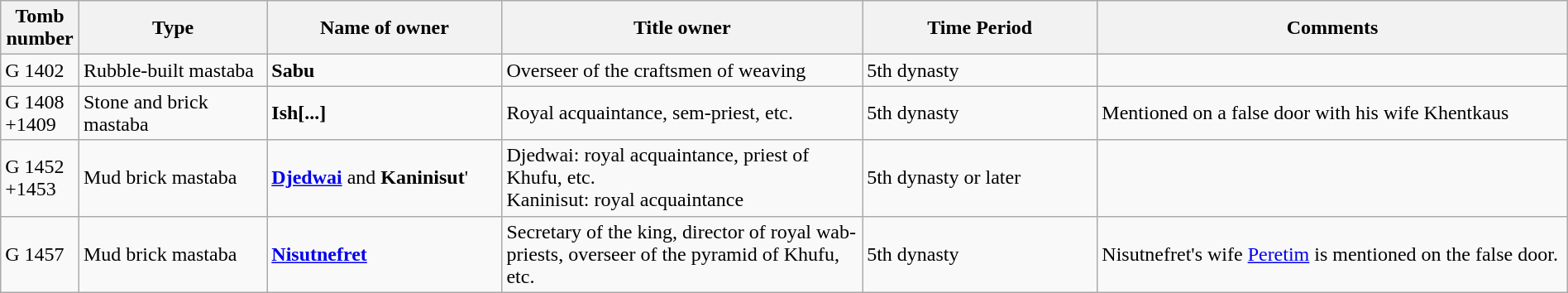<table class="wikitable" style="width: 100%;">
<tr>
<th width="5%">Tomb number</th>
<th width="12%">Type</th>
<th width="15%">Name of owner</th>
<th width="23%">Title owner</th>
<th width="15%">Time Period</th>
<th width="30%">Comments</th>
</tr>
<tr>
<td>G 1402</td>
<td>Rubble-built mastaba</td>
<td><strong>Sabu</strong></td>
<td>Overseer of the craftsmen of weaving</td>
<td>5th dynasty</td>
<td></td>
</tr>
<tr>
<td>G 1408 +1409</td>
<td>Stone and brick mastaba</td>
<td><strong>Ish[...]</strong></td>
<td>Royal acquaintance, sem-priest, etc.</td>
<td>5th dynasty</td>
<td>Mentioned on a false door with his wife Khentkaus</td>
</tr>
<tr>
<td>G 1452 +1453</td>
<td>Mud brick mastaba</td>
<td><strong><a href='#'>Djedwai</a></strong> and <strong>Kaninisut</strong>'</td>
<td>Djedwai: royal acquaintance, priest of Khufu, etc. <br> Kaninisut: royal acquaintance</td>
<td>5th dynasty or later</td>
<td></td>
</tr>
<tr>
<td>G 1457</td>
<td>Mud brick mastaba</td>
<td><strong><a href='#'>Nisutnefret</a></strong></td>
<td>Secretary of the king, director of royal wab-priests, overseer of the pyramid of Khufu, etc.</td>
<td>5th dynasty</td>
<td>Nisutnefret's wife <a href='#'>Peretim</a> is mentioned on the false door.</td>
</tr>
</table>
